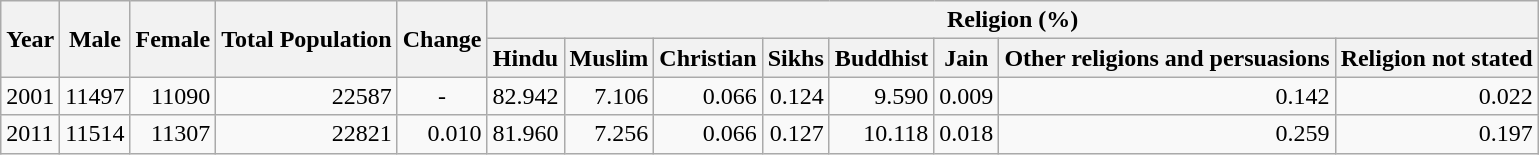<table class="wikitable">
<tr>
<th rowspan="2">Year</th>
<th rowspan="2">Male</th>
<th rowspan="2">Female</th>
<th rowspan="2">Total Population</th>
<th rowspan="2">Change</th>
<th colspan="8">Religion (%)</th>
</tr>
<tr>
<th>Hindu</th>
<th>Muslim</th>
<th>Christian</th>
<th>Sikhs</th>
<th>Buddhist</th>
<th>Jain</th>
<th>Other religions and persuasions</th>
<th>Religion not stated</th>
</tr>
<tr>
<td>2001</td>
<td style="text-align:right;">11497</td>
<td style="text-align:right;">11090</td>
<td style="text-align:right;">22587</td>
<td style="text-align:center;">-</td>
<td style="text-align:right;">82.942</td>
<td style="text-align:right;">7.106</td>
<td style="text-align:right;">0.066</td>
<td style="text-align:right;">0.124</td>
<td style="text-align:right;">9.590</td>
<td style="text-align:right;">0.009</td>
<td style="text-align:right;">0.142</td>
<td style="text-align:right;">0.022</td>
</tr>
<tr>
<td>2011</td>
<td style="text-align:right;">11514</td>
<td style="text-align:right;">11307</td>
<td style="text-align:right;">22821</td>
<td style="text-align:right;">0.010</td>
<td style="text-align:right;">81.960</td>
<td style="text-align:right;">7.256</td>
<td style="text-align:right;">0.066</td>
<td style="text-align:right;">0.127</td>
<td style="text-align:right;">10.118</td>
<td style="text-align:right;">0.018</td>
<td style="text-align:right;">0.259</td>
<td style="text-align:right;">0.197</td>
</tr>
</table>
